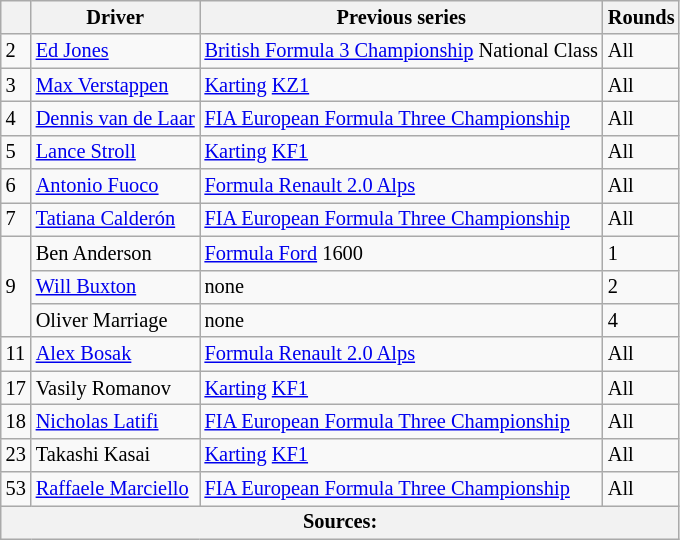<table class="wikitable" style="font-size: 85%">
<tr>
<th></th>
<th>Driver</th>
<th>Previous series</th>
<th>Rounds</th>
</tr>
<tr>
<td>2</td>
<td> <a href='#'>Ed Jones</a></td>
<td><a href='#'>British Formula 3 Championship</a> National Class</td>
<td>All</td>
</tr>
<tr>
<td>3</td>
<td> <a href='#'>Max Verstappen</a></td>
<td><a href='#'>Karting</a> <a href='#'>KZ1</a></td>
<td>All</td>
</tr>
<tr>
<td>4</td>
<td> <a href='#'>Dennis van de Laar</a></td>
<td><a href='#'>FIA European Formula Three Championship</a></td>
<td>All</td>
</tr>
<tr>
<td>5</td>
<td> <a href='#'>Lance Stroll</a></td>
<td><a href='#'>Karting</a> <a href='#'>KF1</a></td>
<td>All</td>
</tr>
<tr>
<td>6</td>
<td> <a href='#'>Antonio Fuoco</a></td>
<td><a href='#'>Formula Renault 2.0 Alps</a></td>
<td>All</td>
</tr>
<tr>
<td>7</td>
<td> <a href='#'>Tatiana Calderón</a></td>
<td><a href='#'>FIA European Formula Three Championship</a></td>
<td>All</td>
</tr>
<tr>
<td rowspan=3>9</td>
<td> Ben Anderson</td>
<td><a href='#'>Formula Ford</a> 1600</td>
<td>1</td>
</tr>
<tr>
<td> <a href='#'>Will Buxton</a></td>
<td>none</td>
<td>2</td>
</tr>
<tr>
<td> Oliver Marriage</td>
<td>none</td>
<td>4</td>
</tr>
<tr>
<td>11</td>
<td> <a href='#'>Alex Bosak</a></td>
<td><a href='#'>Formula Renault 2.0 Alps</a></td>
<td>All</td>
</tr>
<tr>
<td>17</td>
<td> Vasily Romanov</td>
<td><a href='#'>Karting</a> <a href='#'>KF1</a></td>
<td>All</td>
</tr>
<tr>
<td>18</td>
<td> <a href='#'>Nicholas Latifi</a></td>
<td><a href='#'>FIA European Formula Three Championship</a></td>
<td>All</td>
</tr>
<tr>
<td>23</td>
<td> Takashi Kasai</td>
<td><a href='#'>Karting</a> <a href='#'>KF1</a></td>
<td>All</td>
</tr>
<tr>
<td>53</td>
<td> <a href='#'>Raffaele Marciello</a></td>
<td><a href='#'>FIA European Formula Three Championship</a></td>
<td>All</td>
</tr>
<tr>
<th colspan="4">Sources: </th>
</tr>
</table>
